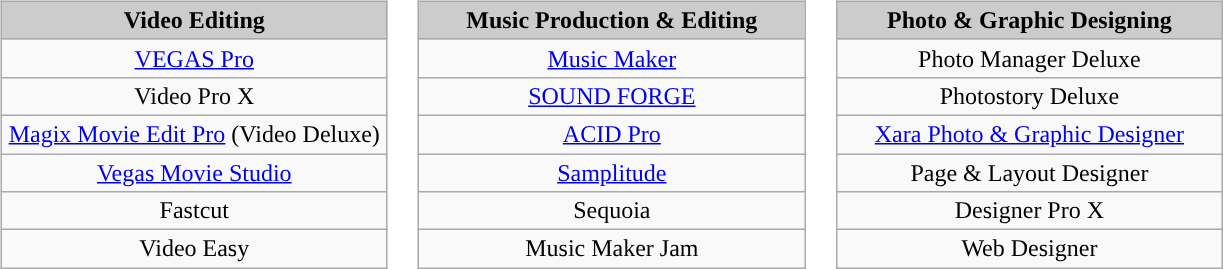<table>
<tr>
<td valign="top"><br><table class="wikitable" style="border:gray solid 1px;">
<tr style="text-align:center; background:#ccc;">
<td colspan="3" style="width:250px;"><strong>Video Editing</strong></td>
</tr>
<tr style="text-align:center;">
<td><a href='#'>VEGAS Pro</a></td>
</tr>
<tr style="text-align:center;">
<td>Video Pro X</td>
</tr>
<tr style="text-align:center;">
<td><a href='#'>Magix Movie Edit Pro</a> (Video Deluxe)</td>
</tr>
<tr style="text-align:center;">
<td><a href='#'>Vegas Movie Studio</a></td>
</tr>
<tr style="text-align:center;">
<td>Fastcut</td>
</tr>
<tr style="text-align:center;">
<td>Video Easy</td>
</tr>
</table>
</td>
<td valign="top"><br><table class="wikitable" style="border:gray solid 1px;">
<tr style="text-align:center; background:#ccc;">
<td colspan="2" style="width:250px;"><strong>Music Production & Editing</strong></td>
</tr>
<tr style="text-align:center;">
<td><a href='#'>Music Maker</a></td>
</tr>
<tr style="text-align:center;">
<td><a href='#'>SOUND FORGE</a></td>
</tr>
<tr style="text-align:center;">
<td><a href='#'>ACID Pro</a></td>
</tr>
<tr style="text-align:center;">
<td><a href='#'>Samplitude</a></td>
</tr>
<tr style="text-align:center;">
<td>Sequoia</td>
</tr>
<tr style="text-align:center;”">
<td>Music Maker Jam</td>
</tr>
</table>
</td>
<td valign="top"><br><table class="wikitable" style="border:gray solid 1px;">
<tr style="text-align:center; background:#ccc;">
<td colspan="3" style="width:250px;"><strong>Photo & Graphic Designing</strong></td>
</tr>
<tr style="text-align:center;">
<td>Photo Manager Deluxe</td>
</tr>
<tr style="text-align:center;">
<td>Photostory Deluxe</td>
</tr>
<tr style="text-align:center;">
<td><a href='#'>Xara Photo & Graphic Designer</a></td>
</tr>
<tr style="text-align:center;">
<td>Page & Layout Designer</td>
</tr>
<tr style="text-align:center;">
<td>Designer Pro X</td>
</tr>
<tr style="text-align:center;">
<td>Web Designer</td>
</tr>
</table>
</td>
</tr>
</table>
